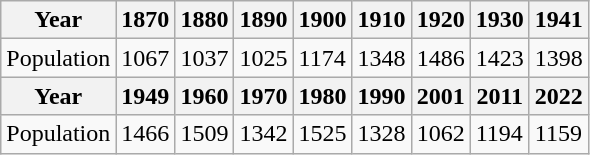<table class="wikitable">
<tr>
<th>Year</th>
<th>1870</th>
<th>1880</th>
<th>1890</th>
<th>1900</th>
<th>1910</th>
<th>1920</th>
<th>1930</th>
<th>1941</th>
</tr>
<tr>
<td>Population</td>
<td>1067</td>
<td>1037</td>
<td>1025</td>
<td>1174</td>
<td>1348</td>
<td>1486</td>
<td>1423</td>
<td>1398</td>
</tr>
<tr>
<th>Year</th>
<th>1949</th>
<th>1960</th>
<th>1970</th>
<th>1980</th>
<th>1990</th>
<th>2001</th>
<th>2011</th>
<th>2022</th>
</tr>
<tr>
<td>Population</td>
<td>1466</td>
<td>1509</td>
<td>1342</td>
<td>1525</td>
<td>1328</td>
<td>1062</td>
<td>1194</td>
<td>1159</td>
</tr>
</table>
